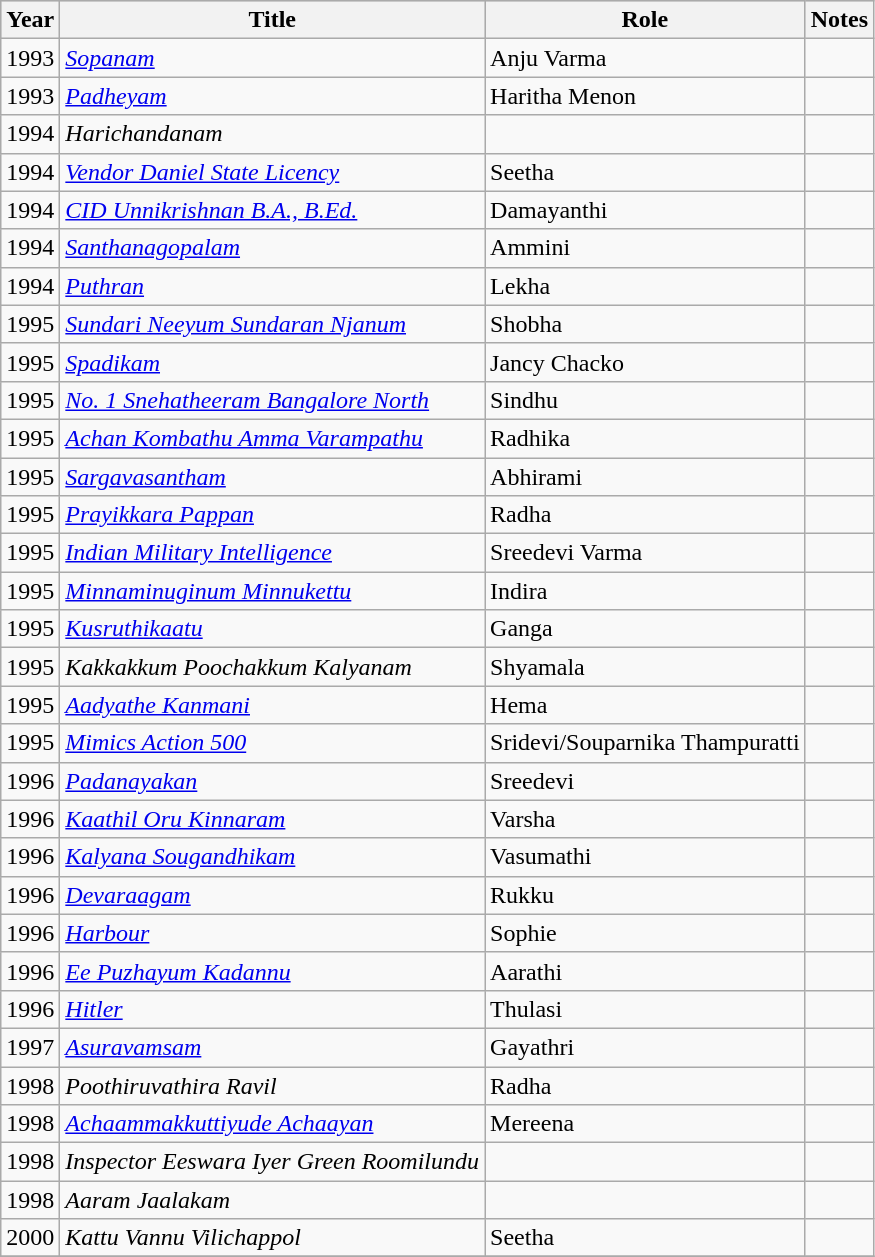<table class="wikitable plainrowheaders sortable">
<tr style="background:#ccc; text-align:center;">
<th scope="col">Year</th>
<th scope="col">Title</th>
<th scope="col">Role</th>
<th scope="col" class="unsortable">Notes</th>
</tr>
<tr>
<td>1993</td>
<td><em><a href='#'>Sopanam</a></em></td>
<td>Anju Varma</td>
<td></td>
</tr>
<tr>
<td>1993</td>
<td><em><a href='#'>Padheyam</a></em></td>
<td>Haritha Menon</td>
<td></td>
</tr>
<tr>
<td>1994</td>
<td><em>Harichandanam</em></td>
<td></td>
<td></td>
</tr>
<tr>
<td>1994</td>
<td><em><a href='#'>Vendor Daniel State Licency</a></em></td>
<td>Seetha</td>
<td></td>
</tr>
<tr>
<td>1994</td>
<td><em><a href='#'>CID Unnikrishnan B.A., B.Ed.</a></em></td>
<td>Damayanthi</td>
<td></td>
</tr>
<tr>
<td>1994</td>
<td><em><a href='#'>Santhanagopalam</a></em></td>
<td>Ammini</td>
<td></td>
</tr>
<tr>
<td>1994</td>
<td><em><a href='#'>Puthran</a></em></td>
<td>Lekha</td>
<td></td>
</tr>
<tr>
<td>1995</td>
<td><em><a href='#'>Sundari Neeyum Sundaran Njanum</a></em></td>
<td>Shobha</td>
<td></td>
</tr>
<tr>
<td>1995</td>
<td><em><a href='#'>Spadikam</a></em></td>
<td>Jancy Chacko</td>
<td></td>
</tr>
<tr>
<td>1995</td>
<td><em><a href='#'>No. 1 Snehatheeram Bangalore North</a></em></td>
<td>Sindhu</td>
<td></td>
</tr>
<tr>
<td>1995</td>
<td><em><a href='#'>Achan Kombathu Amma Varampathu</a></em></td>
<td>Radhika</td>
<td></td>
</tr>
<tr>
<td>1995</td>
<td><em><a href='#'>Sargavasantham</a></em></td>
<td>Abhirami</td>
<td></td>
</tr>
<tr>
<td>1995</td>
<td><em><a href='#'>Prayikkara Pappan</a></em></td>
<td>Radha</td>
<td></td>
</tr>
<tr>
<td>1995</td>
<td><em><a href='#'>Indian Military Intelligence</a></em></td>
<td>Sreedevi Varma</td>
<td></td>
</tr>
<tr>
<td>1995</td>
<td><em><a href='#'>Minnaminuginum Minnukettu</a></em></td>
<td>Indira</td>
<td></td>
</tr>
<tr>
<td>1995</td>
<td><em><a href='#'>Kusruthikaatu</a></em></td>
<td>Ganga</td>
<td></td>
</tr>
<tr>
<td>1995</td>
<td><em>Kakkakkum Poochakkum Kalyanam</em></td>
<td>Shyamala</td>
<td></td>
</tr>
<tr>
<td>1995</td>
<td><em><a href='#'>Aadyathe Kanmani</a></em></td>
<td>Hema</td>
<td></td>
</tr>
<tr>
<td>1995</td>
<td><em><a href='#'>Mimics Action 500</a></em></td>
<td>Sridevi/Souparnika Thampuratti</td>
<td></td>
</tr>
<tr>
<td>1996</td>
<td><em><a href='#'>Padanayakan</a></em></td>
<td>Sreedevi</td>
<td></td>
</tr>
<tr>
<td>1996</td>
<td><em><a href='#'>Kaathil Oru Kinnaram</a></em></td>
<td>Varsha</td>
<td></td>
</tr>
<tr>
<td>1996</td>
<td><em><a href='#'>Kalyana Sougandhikam</a></em></td>
<td>Vasumathi</td>
<td></td>
</tr>
<tr>
<td>1996</td>
<td><em><a href='#'>Devaraagam</a></em></td>
<td>Rukku</td>
<td></td>
</tr>
<tr>
<td>1996</td>
<td><em><a href='#'>Harbour</a></em></td>
<td>Sophie</td>
<td></td>
</tr>
<tr>
<td>1996</td>
<td><em><a href='#'>Ee Puzhayum Kadannu</a></em></td>
<td>Aarathi</td>
<td></td>
</tr>
<tr>
<td>1996</td>
<td><em><a href='#'>Hitler</a></em></td>
<td>Thulasi</td>
<td></td>
</tr>
<tr>
<td>1997</td>
<td><em><a href='#'>Asuravamsam</a></em></td>
<td>Gayathri</td>
<td></td>
</tr>
<tr>
<td>1998</td>
<td><em>Poothiruvathira Ravil</em></td>
<td>Radha</td>
<td></td>
</tr>
<tr>
<td>1998</td>
<td><em><a href='#'>Achaammakkuttiyude Achaayan</a></em></td>
<td>Mereena</td>
<td></td>
</tr>
<tr>
<td>1998</td>
<td><em>Inspector Eeswara Iyer Green Roomilundu</em></td>
<td></td>
<td></td>
</tr>
<tr>
<td>1998</td>
<td><em>Aaram Jaalakam</em></td>
<td></td>
<td></td>
</tr>
<tr>
<td>2000</td>
<td><em>Kattu Vannu Vilichappol</em></td>
<td>Seetha</td>
<td></td>
</tr>
<tr>
</tr>
</table>
